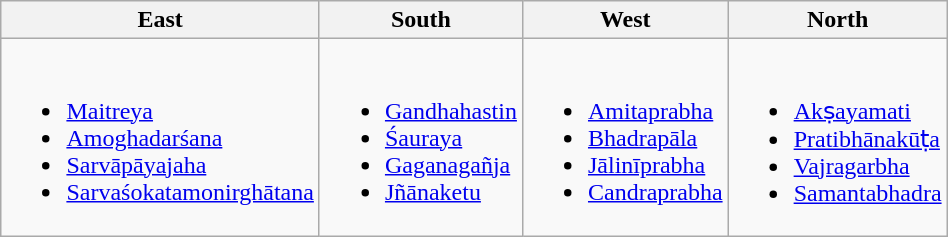<table class="wikitable" style="margin-left: auto; margin-right: auto; border: none;">
<tr>
<th>East</th>
<th>South</th>
<th>West</th>
<th>North</th>
</tr>
<tr>
<td><br><ul><li><a href='#'>Maitreya</a></li><li><a href='#'>Amoghadarśana</a></li><li><a href='#'>Sarvāpāyajaha</a></li><li><a href='#'>Sarvaśokatamonirghātana</a></li></ul></td>
<td><br><ul><li><a href='#'>Gandhahastin</a></li><li><a href='#'>Śauraya</a></li><li><a href='#'>Gaganagañja</a></li><li><a href='#'>Jñānaketu</a></li></ul></td>
<td><br><ul><li><a href='#'>Amitaprabha</a></li><li><a href='#'>Bhadrapāla</a></li><li><a href='#'>Jālinīprabha</a></li><li><a href='#'>Candraprabha</a></li></ul></td>
<td><br><ul><li><a href='#'>Akṣayamati</a></li><li><a href='#'>Pratibhānakūṭa</a></li><li><a href='#'>Vajragarbha</a></li><li><a href='#'>Samantabhadra</a></li></ul></td>
</tr>
</table>
